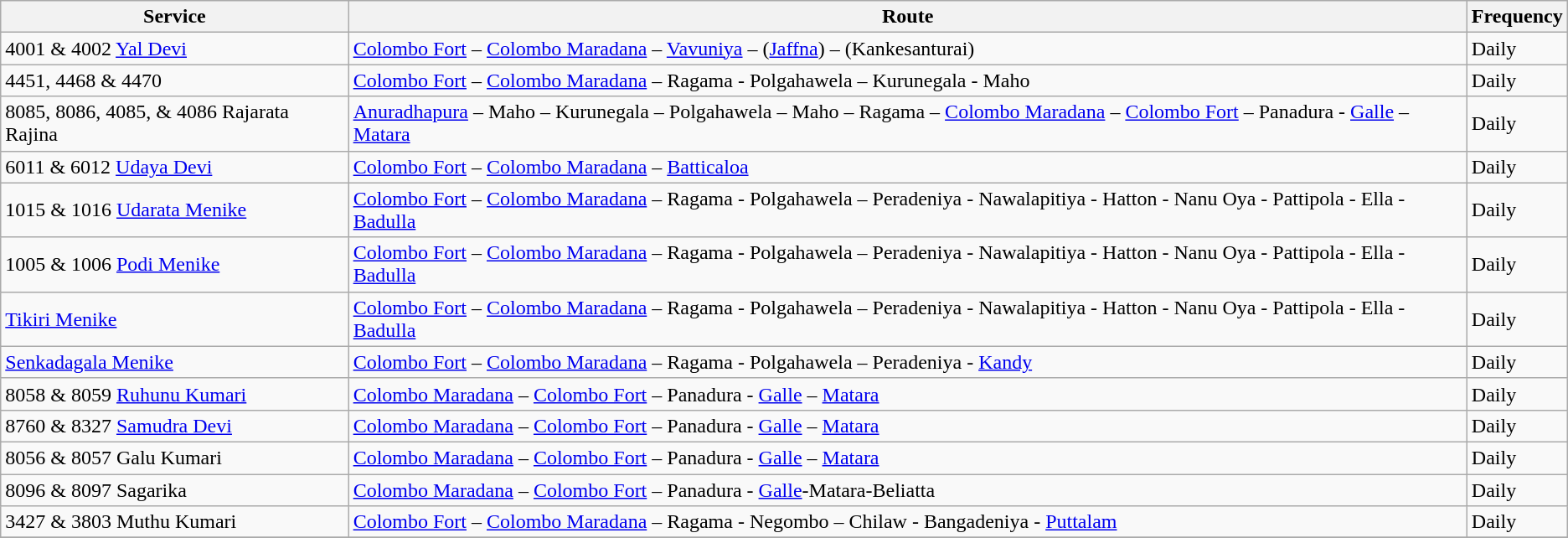<table class="wikitable">
<tr>
<th>Service</th>
<th>Route</th>
<th>Frequency</th>
</tr>
<tr>
<td>4001 & 4002 <a href='#'>Yal Devi</a></td>
<td><a href='#'>Colombo Fort</a> – <a href='#'>Colombo Maradana</a> – <a href='#'>Vavuniya</a> – (<a href='#'>Jaffna</a>) – (Kankesanturai)</td>
<td>Daily</td>
</tr>
<tr>
<td>4451, 4468 & 4470</td>
<td><a href='#'>Colombo Fort</a> – <a href='#'>Colombo Maradana</a> – Ragama - Polgahawela – Kurunegala - Maho</td>
<td>Daily</td>
</tr>
<tr>
<td>8085, 8086, 4085, & 4086 Rajarata Rajina</td>
<td><a href='#'>Anuradhapura</a> – Maho – Kurunegala – Polgahawela – Maho – Ragama – <a href='#'>Colombo Maradana</a> – <a href='#'>Colombo Fort</a> – Panadura - <a href='#'>Galle</a> – <a href='#'>Matara</a></td>
<td>Daily</td>
</tr>
<tr>
<td>6011 & 6012 <a href='#'>Udaya Devi</a></td>
<td><a href='#'>Colombo Fort</a> – <a href='#'>Colombo Maradana</a> – <a href='#'>Batticaloa</a></td>
<td>Daily</td>
</tr>
<tr>
<td>1015 & 1016 <a href='#'>Udarata Menike</a></td>
<td><a href='#'>Colombo Fort</a> – <a href='#'>Colombo Maradana</a> – Ragama - Polgahawela – Peradeniya - Nawalapitiya - Hatton - Nanu Oya - Pattipola - Ella - <a href='#'>Badulla</a></td>
<td>Daily</td>
</tr>
<tr>
<td>1005 & 1006 <a href='#'>Podi Menike</a></td>
<td><a href='#'>Colombo Fort</a> – <a href='#'>Colombo Maradana</a> – Ragama - Polgahawela – Peradeniya - Nawalapitiya - Hatton - Nanu Oya - Pattipola - Ella - <a href='#'>Badulla</a></td>
<td>Daily</td>
</tr>
<tr>
<td><a href='#'>Tikiri Menike</a></td>
<td><a href='#'>Colombo Fort</a> – <a href='#'>Colombo Maradana</a> – Ragama - Polgahawela – Peradeniya - Nawalapitiya - Hatton - Nanu Oya - Pattipola - Ella - <a href='#'>Badulla</a></td>
<td>Daily</td>
</tr>
<tr>
<td><a href='#'>Senkadagala Menike</a></td>
<td><a href='#'>Colombo Fort</a> – <a href='#'>Colombo Maradana</a> – Ragama - Polgahawela – Peradeniya - <a href='#'>Kandy</a></td>
<td>Daily</td>
</tr>
<tr>
<td>8058 & 8059 <a href='#'>Ruhunu Kumari</a></td>
<td><a href='#'>Colombo Maradana</a> – <a href='#'>Colombo Fort</a> – Panadura - <a href='#'>Galle</a> – <a href='#'>Matara</a></td>
<td>Daily</td>
</tr>
<tr>
<td>8760 & 8327 <a href='#'>Samudra Devi</a></td>
<td><a href='#'>Colombo Maradana</a> – <a href='#'>Colombo Fort</a> – Panadura - <a href='#'>Galle</a> – <a href='#'>Matara</a></td>
<td>Daily</td>
</tr>
<tr>
<td>8056 & 8057 Galu Kumari</td>
<td><a href='#'>Colombo Maradana</a> – <a href='#'>Colombo Fort</a> – Panadura - <a href='#'>Galle</a> – <a href='#'>Matara</a></td>
<td>Daily</td>
</tr>
<tr>
<td>8096 & 8097 Sagarika</td>
<td><a href='#'>Colombo Maradana</a> – <a href='#'>Colombo Fort</a> – Panadura - <a href='#'>Galle</a>-Matara-Beliatta</td>
<td>Daily</td>
</tr>
<tr>
<td>3427 & 3803 Muthu Kumari</td>
<td><a href='#'>Colombo Fort</a> – <a href='#'>Colombo Maradana</a> – Ragama - Negombo – Chilaw - Bangadeniya - <a href='#'>Puttalam</a></td>
<td>Daily</td>
</tr>
<tr>
</tr>
</table>
